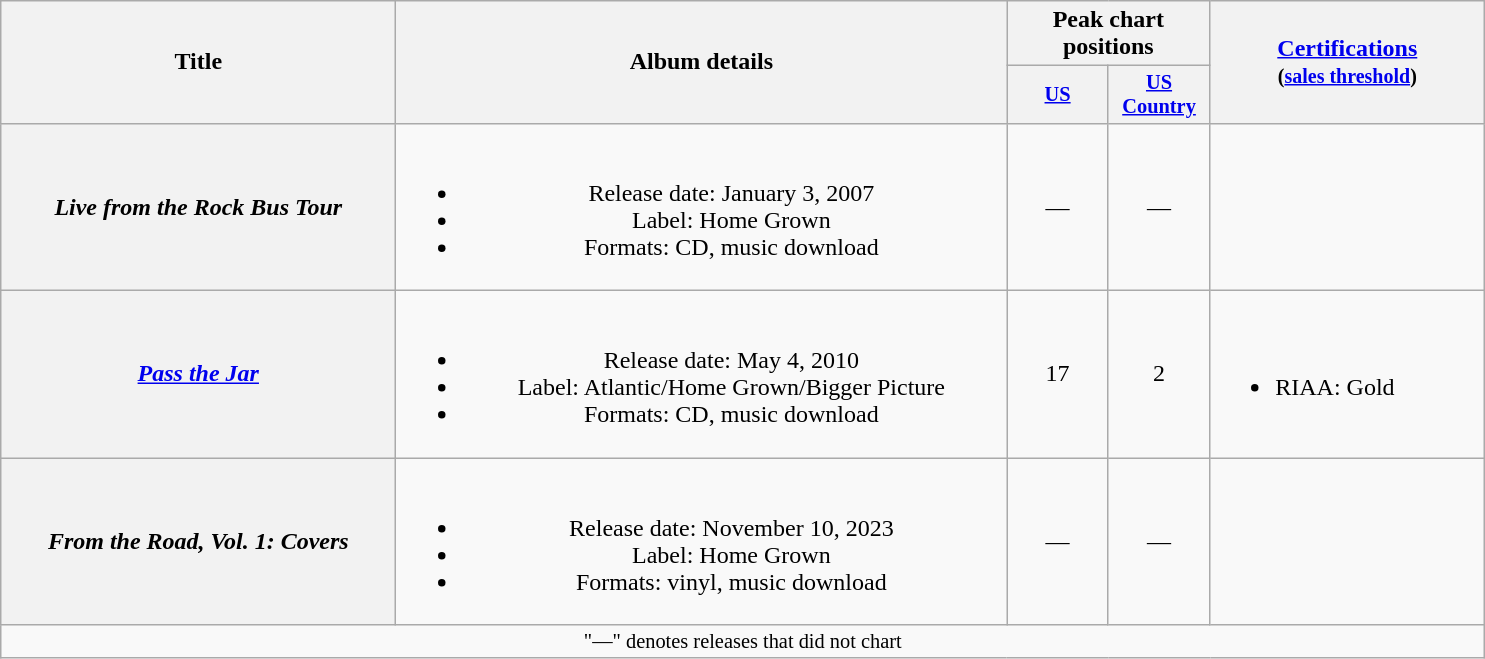<table class="wikitable plainrowheaders" style="text-align:center;">
<tr>
<th scope="col" rowspan="2" style="width:16em;">Title</th>
<th scope="col" rowspan="2" style="width:25em;">Album details</th>
<th scope="col" colspan="2">Peak chart<br>positions</th>
<th scope="col" rowspan="2" style="width:11em;"><a href='#'>Certifications</a><br><small>(<a href='#'>sales threshold</a>)</small></th>
</tr>
<tr>
<th scope="col" style="width:4.5em;font-size:85%;"><a href='#'>US</a><br></th>
<th scope="col" style="width:4.5em;font-size:85%;"><a href='#'>US Country</a><br></th>
</tr>
<tr>
<th scope="row"><em>Live from the Rock Bus Tour</em></th>
<td><br><ul><li>Release date: January 3, 2007</li><li>Label: Home Grown</li><li>Formats: CD, music download</li></ul></td>
<td>—</td>
<td>—</td>
<td></td>
</tr>
<tr>
<th scope="row"><em><a href='#'>Pass the Jar</a></em></th>
<td><br><ul><li>Release date: May 4, 2010</li><li>Label: Atlantic/Home Grown/Bigger Picture</li><li>Formats: CD, music download</li></ul></td>
<td>17</td>
<td>2</td>
<td style="text-align:left;"><br><ul><li>RIAA: Gold</li></ul></td>
</tr>
<tr>
<th scope="row"><em>From the Road, Vol. 1: Covers</em></th>
<td><br><ul><li>Release date: November 10, 2023</li><li>Label: Home Grown</li><li>Formats: vinyl, music download</li></ul></td>
<td>—</td>
<td>—</td>
</tr>
<tr>
<td colspan="5" style="font-size:85%">"—" denotes releases that did not chart</td>
</tr>
</table>
